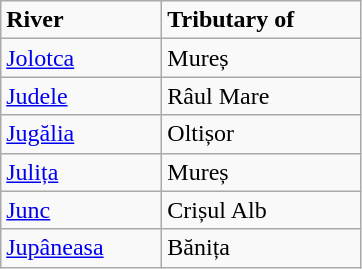<table class="wikitable">
<tr>
<td width="100pt"><strong>River</strong></td>
<td width="125pt"><strong>Tributary of</strong></td>
</tr>
<tr>
<td><a href='#'>Jolotca</a></td>
<td>Mureș</td>
</tr>
<tr>
<td><a href='#'>Judele</a></td>
<td>Râul Mare</td>
</tr>
<tr>
<td><a href='#'>Jugălia</a></td>
<td>Oltișor</td>
</tr>
<tr>
<td><a href='#'>Julița</a></td>
<td>Mureș</td>
</tr>
<tr>
<td><a href='#'>Junc</a></td>
<td>Crișul Alb</td>
</tr>
<tr>
<td><a href='#'>Jupâneasa</a></td>
<td>Bănița</td>
</tr>
</table>
